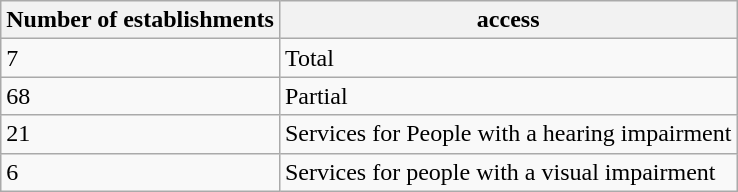<table Class = "wikitable">
<tr>
<th>Number of establishments </th>
<th>access</th>
</tr>
<tr>
<td>7</td>
<td>Total</td>
</tr>
<tr>
<td>68</td>
<td>Partial</td>
</tr>
<tr>
<td>21</td>
<td>Services for People with a hearing impairment</td>
</tr>
<tr>
<td>6</td>
<td>Services for people with a visual impairment</td>
</tr>
</table>
